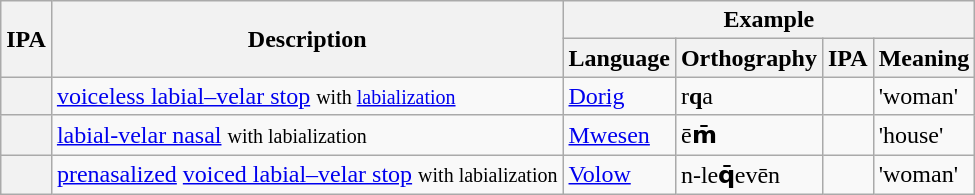<table class=wikitable>
<tr>
<th rowspan="2">IPA</th>
<th rowspan="2">Description</th>
<th colspan="4">Example</th>
</tr>
<tr>
<th>Language</th>
<th>Orthography</th>
<th>IPA</th>
<th>Meaning</th>
</tr>
<tr>
<th></th>
<td><a href='#'>voiceless labial–velar stop</a> <small>with <a href='#'>labialization</a></small></td>
<td><a href='#'>Dorig</a></td>
<td>r<strong>q</strong>a</td>
<td></td>
<td>'woman'</td>
</tr>
<tr>
<th></th>
<td><a href='#'>labial-velar nasal</a> <small>with labialization</small></td>
<td><a href='#'>Mwesen</a></td>
<td>ē<strong>m̄</strong></td>
<td></td>
<td>'house'</td>
</tr>
<tr>
<th></th>
<td><a href='#'>prenasalized</a> <a href='#'>voiced labial–velar stop</a> <small>with labialization</small></td>
<td><a href='#'>Volow</a></td>
<td>n-le<strong>q̄</strong>evēn</td>
<td></td>
<td>'woman'</td>
</tr>
</table>
